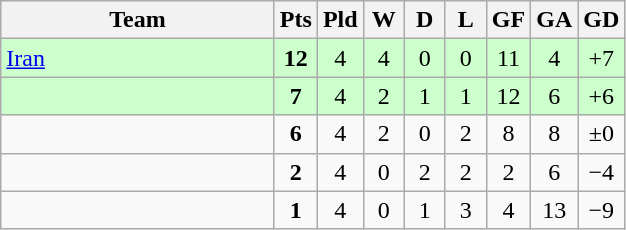<table class="wikitable" style="text-align:center;">
<tr>
<th width=175>Team</th>
<th width=20 abbr="Points">Pts</th>
<th width=20 abbr="Played">Pld</th>
<th width=20 abbr="Won">W</th>
<th width=20 abbr="Drawn">D</th>
<th width=20 abbr="Lost">L</th>
<th width=20 abbr="Goals for">GF</th>
<th width=20 abbr="Goals against">GA</th>
<th width=20 abbr="Goal difference">GD</th>
</tr>
<tr align=center style="background:#ccffcc;">
<td style="text-align:left;"> <a href='#'>Iran</a></td>
<td><strong>12</strong></td>
<td>4</td>
<td>4</td>
<td>0</td>
<td>0</td>
<td>11</td>
<td>4</td>
<td>+7</td>
</tr>
<tr align=center style="background:#ccffcc;">
<td style="text-align:left;"></td>
<td><strong>7</strong></td>
<td>4</td>
<td>2</td>
<td>1</td>
<td>1</td>
<td>12</td>
<td>6</td>
<td>+6</td>
</tr>
<tr align=center>
<td style="text-align:left;"></td>
<td><strong>6</strong></td>
<td>4</td>
<td>2</td>
<td>0</td>
<td>2</td>
<td>8</td>
<td>8</td>
<td>±0</td>
</tr>
<tr align=center>
<td style="text-align:left;"></td>
<td><strong>2</strong></td>
<td>4</td>
<td>0</td>
<td>2</td>
<td>2</td>
<td>2</td>
<td>6</td>
<td>−4</td>
</tr>
<tr align=center>
<td style="text-align:left;"></td>
<td><strong>1</strong></td>
<td>4</td>
<td>0</td>
<td>1</td>
<td>3</td>
<td>4</td>
<td>13</td>
<td>−9</td>
</tr>
</table>
